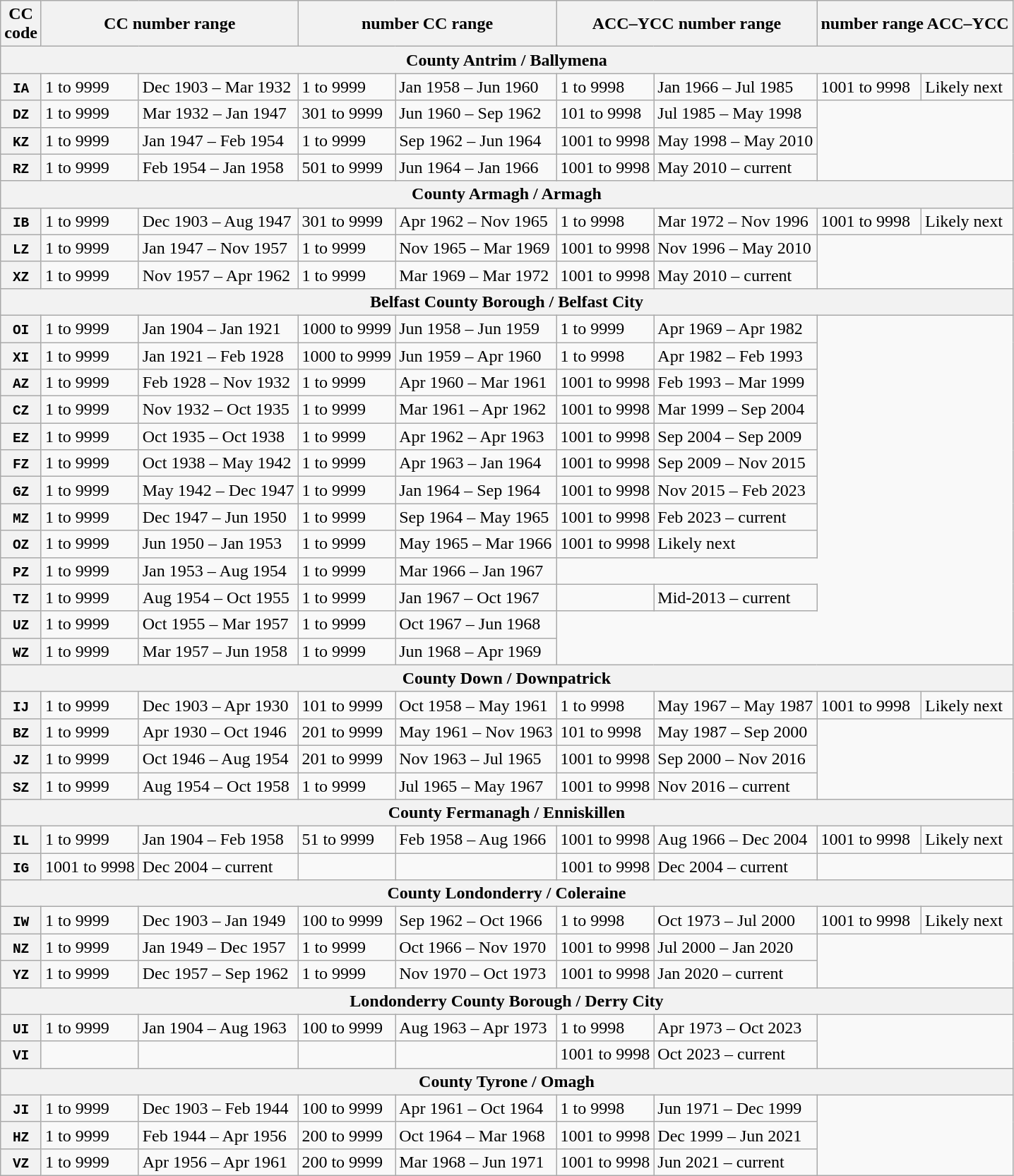<table class="wikitable">
<tr>
<th>CC<br>code</th>
<th colspan="2">CC number range</th>
<th colspan="2">number CC range</th>
<th colspan="2">ACC–YCC number range</th>
<th colspan="2">number range ACC–YCC</th>
</tr>
<tr>
<th colspan="9">County Antrim / Ballymena</th>
</tr>
<tr>
<th><code>IA</code></th>
<td>1 to 9999</td>
<td>Dec 1903 – Mar 1932</td>
<td>1 to 9999</td>
<td>Jan 1958 – Jun 1960</td>
<td>1 to 9998</td>
<td>Jan 1966 – Jul 1985</td>
<td>1001 to 9998</td>
<td>Likely next</td>
</tr>
<tr>
<th><code>DZ</code></th>
<td>1 to 9999</td>
<td>Mar 1932 – Jan 1947</td>
<td>301 to 9999</td>
<td>Jun 1960 – Sep 1962</td>
<td>101 to 9998</td>
<td>Jul 1985 – May 1998</td>
</tr>
<tr>
<th><code>KZ</code></th>
<td>1 to 9999</td>
<td>Jan 1947 – Feb 1954</td>
<td>1 to 9999</td>
<td>Sep 1962 – Jun 1964</td>
<td>1001 to 9998</td>
<td>May 1998 – May 2010</td>
</tr>
<tr>
<th><code>RZ</code></th>
<td>1 to 9999</td>
<td>Feb 1954 – Jan 1958</td>
<td>501 to 9999</td>
<td>Jun 1964 – Jan 1966</td>
<td>1001 to 9998</td>
<td>May 2010 – current</td>
</tr>
<tr>
<th colspan="9">County Armagh / Armagh</th>
</tr>
<tr>
<th><code>IB</code></th>
<td>1 to 9999</td>
<td>Dec 1903 – Aug 1947</td>
<td>301 to 9999</td>
<td>Apr 1962 – Nov 1965</td>
<td>1 to 9998</td>
<td>Mar 1972 – Nov 1996</td>
<td>1001 to 9998</td>
<td>Likely next</td>
</tr>
<tr>
<th><code>LZ</code></th>
<td>1 to 9999</td>
<td>Jan 1947 – Nov 1957</td>
<td>1 to 9999</td>
<td>Nov 1965 – Mar 1969</td>
<td>1001 to 9998</td>
<td>Nov 1996 – May 2010</td>
</tr>
<tr>
<th><code>XZ</code></th>
<td>1 to 9999</td>
<td>Nov 1957 – Apr 1962</td>
<td>1 to 9999</td>
<td>Mar 1969 – Mar 1972</td>
<td>1001 to 9998</td>
<td>May 2010 – current</td>
</tr>
<tr>
<th colspan="9">Belfast County Borough / Belfast City</th>
</tr>
<tr>
<th><code>OI</code></th>
<td>1 to 9999</td>
<td>Jan 1904 – Jan 1921</td>
<td>1000 to 9999</td>
<td>Jun 1958 – Jun 1959</td>
<td>1 to 9999</td>
<td>Apr 1969 – Apr 1982</td>
</tr>
<tr>
<th><code>XI</code></th>
<td>1 to 9999</td>
<td>Jan 1921 – Feb 1928</td>
<td>1000 to 9999</td>
<td>Jun 1959 – Apr 1960</td>
<td>1 to 9998</td>
<td>Apr 1982 – Feb 1993</td>
</tr>
<tr>
<th><code>AZ</code></th>
<td>1 to 9999</td>
<td>Feb 1928 – Nov 1932</td>
<td>1 to 9999</td>
<td>Apr 1960 – Mar 1961</td>
<td>1001 to 9998</td>
<td>Feb 1993 – Mar 1999</td>
</tr>
<tr>
<th><code>CZ</code></th>
<td>1 to 9999</td>
<td>Nov 1932 – Oct 1935</td>
<td>1 to 9999</td>
<td>Mar 1961 – Apr 1962</td>
<td>1001 to 9998</td>
<td>Mar 1999 – Sep 2004</td>
</tr>
<tr>
<th><code>EZ</code></th>
<td>1 to 9999</td>
<td>Oct 1935 – Oct 1938</td>
<td>1 to 9999</td>
<td>Apr 1962 – Apr 1963</td>
<td>1001 to 9998</td>
<td>Sep 2004 – Sep 2009</td>
</tr>
<tr>
<th><code>FZ</code></th>
<td>1 to 9999</td>
<td>Oct 1938 – May 1942</td>
<td>1 to 9999</td>
<td>Apr 1963 – Jan 1964</td>
<td>1001 to 9998</td>
<td>Sep 2009 – Nov 2015</td>
</tr>
<tr>
<th><code>GZ</code></th>
<td>1 to 9999</td>
<td>May 1942 – Dec 1947</td>
<td>1 to 9999</td>
<td>Jan 1964 – Sep 1964</td>
<td>1001 to 9998</td>
<td>Nov 2015 – Feb 2023</td>
</tr>
<tr>
<th><code>MZ</code></th>
<td>1 to 9999</td>
<td>Dec 1947 – Jun 1950</td>
<td>1 to 9999</td>
<td>Sep 1964 – May 1965</td>
<td>1001 to 9998</td>
<td>Feb 2023 – current</td>
</tr>
<tr>
<th><code>OZ</code></th>
<td>1 to 9999</td>
<td>Jun 1950 – Jan 1953</td>
<td>1 to 9999</td>
<td>May 1965 – Mar 1966</td>
<td>1001 to 9998</td>
<td>Likely next</td>
</tr>
<tr>
<th><code>PZ</code></th>
<td>1 to 9999</td>
<td>Jan 1953 – Aug 1954</td>
<td>1 to 9999</td>
<td>Mar 1966 – Jan 1967</td>
</tr>
<tr>
<th><code>TZ</code></th>
<td>1 to 9999</td>
<td>Aug 1954 – Oct 1955</td>
<td>1 to 9999</td>
<td>Jan 1967 – Oct 1967</td>
<td></td>
<td>Mid-2013 – current</td>
</tr>
<tr>
<th><code>UZ</code></th>
<td>1 to 9999</td>
<td>Oct 1955 – Mar 1957</td>
<td>1 to 9999</td>
<td>Oct 1967 – Jun 1968</td>
</tr>
<tr>
<th><code>WZ</code></th>
<td>1 to 9999</td>
<td>Mar 1957 – Jun 1958</td>
<td>1 to 9999</td>
<td>Jun 1968 – Apr 1969</td>
</tr>
<tr>
<th colspan="9">County Down / Downpatrick</th>
</tr>
<tr>
<th><code>IJ</code></th>
<td>1 to 9999</td>
<td>Dec 1903 – Apr 1930</td>
<td>101 to 9999</td>
<td>Oct 1958 – May 1961</td>
<td>1 to 9998</td>
<td>May 1967 – May 1987</td>
<td>1001 to 9998</td>
<td>Likely next</td>
</tr>
<tr>
<th><code>BZ</code></th>
<td>1 to 9999</td>
<td>Apr 1930 – Oct 1946</td>
<td>201 to 9999</td>
<td>May 1961 – Nov 1963</td>
<td>101 to 9998</td>
<td>May 1987 – Sep 2000</td>
</tr>
<tr>
<th><code>JZ</code></th>
<td>1 to 9999</td>
<td>Oct 1946 – Aug 1954</td>
<td>201 to 9999</td>
<td>Nov 1963 – Jul 1965</td>
<td>1001 to 9998</td>
<td>Sep 2000 – Nov 2016</td>
</tr>
<tr>
<th><code>SZ</code></th>
<td>1 to 9999</td>
<td>Aug 1954 – Oct 1958</td>
<td>1 to 9999</td>
<td>Jul 1965 – May 1967</td>
<td>1001 to 9998</td>
<td>Nov 2016 – current</td>
</tr>
<tr>
<th colspan="9">County Fermanagh / Enniskillen</th>
</tr>
<tr>
<th><code>IL</code></th>
<td>1 to 9999</td>
<td>Jan 1904 – Feb 1958</td>
<td>51 to 9999</td>
<td>Feb 1958 – Aug 1966</td>
<td>1001 to 9998</td>
<td>Aug 1966 – Dec 2004</td>
<td>1001 to 9998</td>
<td>Likely next</td>
</tr>
<tr>
<th><code>IG</code></th>
<td>1001 to 9998</td>
<td>Dec 2004 – current </td>
<td></td>
<td></td>
<td>1001 to 9998</td>
<td>Dec 2004 – current</td>
</tr>
<tr>
<th colspan="9">County Londonderry / Coleraine</th>
</tr>
<tr>
<th><code>IW</code></th>
<td>1 to 9999</td>
<td>Dec 1903 – Jan 1949</td>
<td>100 to 9999</td>
<td>Sep 1962 – Oct 1966</td>
<td>1 to 9998</td>
<td>Oct 1973 – Jul 2000</td>
<td>1001 to 9998</td>
<td>Likely next</td>
</tr>
<tr>
<th><code>NZ</code></th>
<td>1 to 9999</td>
<td>Jan 1949 – Dec 1957</td>
<td>1 to 9999</td>
<td>Oct 1966 – Nov 1970</td>
<td>1001 to 9998</td>
<td>Jul 2000 – Jan 2020</td>
</tr>
<tr>
<th><code>YZ</code></th>
<td>1 to 9999</td>
<td>Dec 1957 – Sep 1962</td>
<td>1 to 9999</td>
<td>Nov 1970 – Oct 1973</td>
<td>1001 to 9998</td>
<td>Jan 2020 – current</td>
</tr>
<tr>
<th colspan="9">Londonderry County Borough / Derry City</th>
</tr>
<tr>
<th><code>UI</code></th>
<td>1 to 9999</td>
<td>Jan 1904 – Aug 1963</td>
<td>100 to 9999</td>
<td>Aug 1963 – Apr 1973</td>
<td>1 to 9998</td>
<td>Apr 1973 – Oct 2023</td>
</tr>
<tr>
<th><code>VI</code></th>
<td></td>
<td></td>
<td></td>
<td></td>
<td>1001 to 9998</td>
<td>Oct 2023 – current</td>
</tr>
<tr>
<th colspan="9">County Tyrone / Omagh</th>
</tr>
<tr>
<th><code>JI</code></th>
<td>1 to 9999</td>
<td>Dec 1903 – Feb 1944</td>
<td>100 to 9999</td>
<td>Apr 1961 – Oct 1964</td>
<td>1 to 9998</td>
<td>Jun 1971 – Dec 1999</td>
</tr>
<tr>
<th><code>HZ</code></th>
<td>1 to 9999</td>
<td>Feb 1944 – Apr 1956</td>
<td>200 to 9999</td>
<td>Oct 1964 – Mar 1968</td>
<td>1001 to 9998</td>
<td>Dec 1999 – Jun 2021</td>
</tr>
<tr>
<th><code>VZ</code></th>
<td>1 to 9999</td>
<td>Apr 1956 – Apr 1961</td>
<td>200 to 9999</td>
<td>Mar 1968 – Jun 1971</td>
<td>1001 to 9998</td>
<td>Jun 2021 – current</td>
</tr>
</table>
